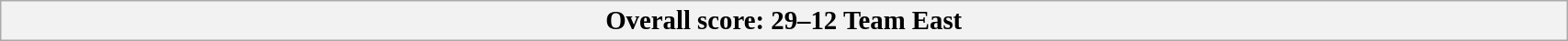<table width="90%" class="wikitable">
<tr align="center">
<th><big>Overall score: 29–12 Team East</big></th>
</tr>
</table>
